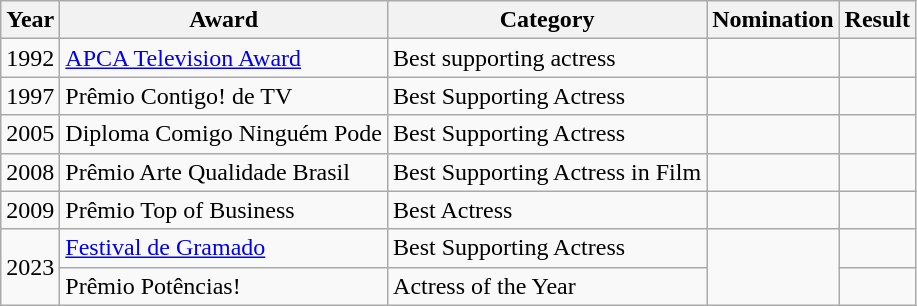<table class="wikitable">
<tr>
<th>Year</th>
<th>Award</th>
<th>Category</th>
<th>Nomination</th>
<th>Result</th>
</tr>
<tr>
<td>1992</td>
<td><a href='#'>APCA Television Award</a></td>
<td>Best supporting actress</td>
<td></td>
<td></td>
</tr>
<tr>
<td>1997</td>
<td>Prêmio Contigo! de TV</td>
<td>Best Supporting Actress</td>
<td></td>
<td></td>
</tr>
<tr>
<td>2005</td>
<td>Diploma Comigo Ninguém Pode</td>
<td>Best Supporting Actress</td>
<td></td>
<td></td>
</tr>
<tr>
<td>2008</td>
<td>Prêmio Arte Qualidade Brasil</td>
<td>Best Supporting Actress in Film</td>
<td></td>
<td></td>
</tr>
<tr>
<td>2009</td>
<td>Prêmio Top of Business</td>
<td>Best Actress</td>
<td></td>
<td></td>
</tr>
<tr>
<td rowspan=2>2023</td>
<td><a href='#'>Festival de Gramado</a></td>
<td>Best Supporting Actress</td>
<td rowspan=2></td>
<td></td>
</tr>
<tr>
<td>Prêmio Potências!</td>
<td>Actress of the Year</td>
<td></td>
</tr>
</table>
